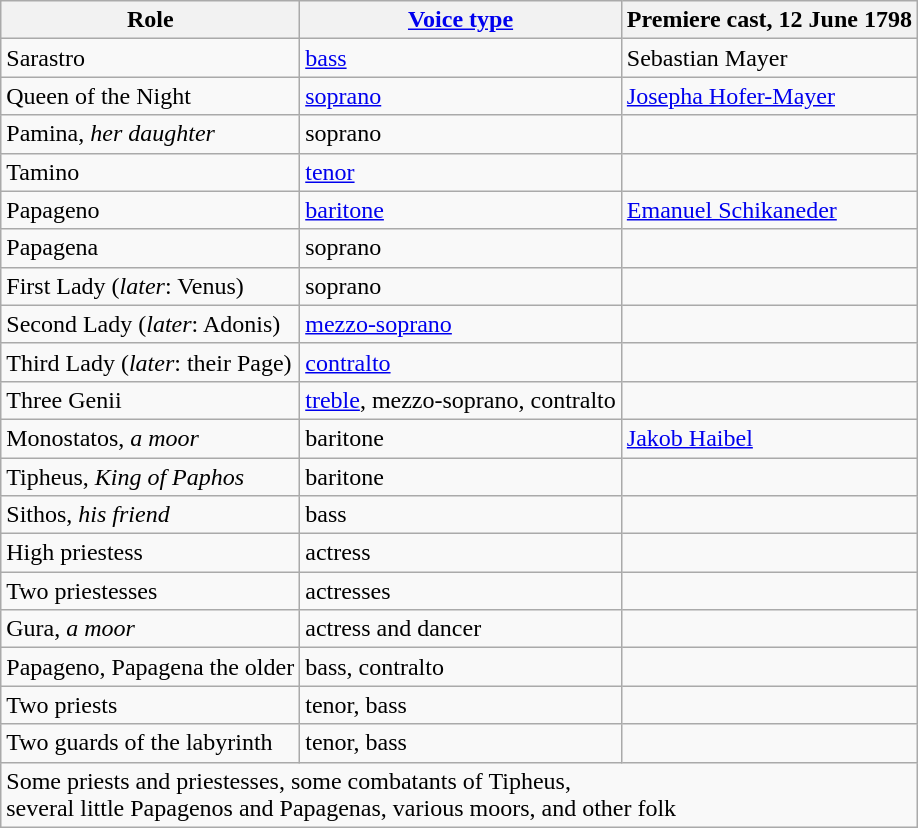<table class="wikitable">
<tr>
<th>Role</th>
<th><a href='#'>Voice type</a></th>
<th>Premiere cast, 12 June 1798</th>
</tr>
<tr>
<td>Sarastro</td>
<td><a href='#'>bass</a></td>
<td>Sebastian Mayer</td>
</tr>
<tr>
<td>Queen of the Night</td>
<td><a href='#'>soprano</a></td>
<td><a href='#'>Josepha Hofer-Mayer</a></td>
</tr>
<tr>
<td>Pamina, <em>her daughter</em></td>
<td>soprano</td>
<td></td>
</tr>
<tr>
<td>Tamino</td>
<td><a href='#'>tenor</a></td>
<td></td>
</tr>
<tr>
<td>Papageno</td>
<td><a href='#'>baritone</a></td>
<td><a href='#'>Emanuel Schikaneder</a></td>
</tr>
<tr>
<td>Papagena</td>
<td>soprano</td>
<td></td>
</tr>
<tr>
<td>First Lady (<em>later</em>: Venus)</td>
<td>soprano</td>
<td></td>
</tr>
<tr>
<td>Second Lady (<em>later</em>: Adonis)</td>
<td><a href='#'>mezzo-soprano</a></td>
<td></td>
</tr>
<tr>
<td>Third Lady (<em>later</em>: their Page)</td>
<td><a href='#'>contralto</a></td>
<td></td>
</tr>
<tr>
<td>Three Genii</td>
<td><a href='#'>treble</a>, mezzo-soprano, contralto</td>
<td></td>
</tr>
<tr>
<td>Monostatos, <em>a moor</em></td>
<td>baritone</td>
<td><a href='#'>Jakob Haibel</a></td>
</tr>
<tr>
<td>Tipheus, <em>King of Paphos</em></td>
<td>baritone</td>
<td></td>
</tr>
<tr>
<td>Sithos, <em>his friend</em></td>
<td>bass</td>
<td></td>
</tr>
<tr>
<td>High priestess</td>
<td>actress</td>
<td></td>
</tr>
<tr>
<td>Two priestesses</td>
<td>actresses</td>
<td></td>
</tr>
<tr>
<td>Gura, <em>a moor</em></td>
<td>actress and dancer</td>
<td></td>
</tr>
<tr>
<td>Papageno, Papagena the older</td>
<td>bass, contralto</td>
<td></td>
</tr>
<tr>
<td>Two priests</td>
<td>tenor, bass</td>
<td></td>
</tr>
<tr>
<td>Two guards of the labyrinth</td>
<td>tenor, bass</td>
<td></td>
</tr>
<tr>
<td colspan=3>Some priests and priestesses, some combatants of Tipheus,<br>several little Papagenos and Papagenas, various moors, and other folk</td>
</tr>
</table>
